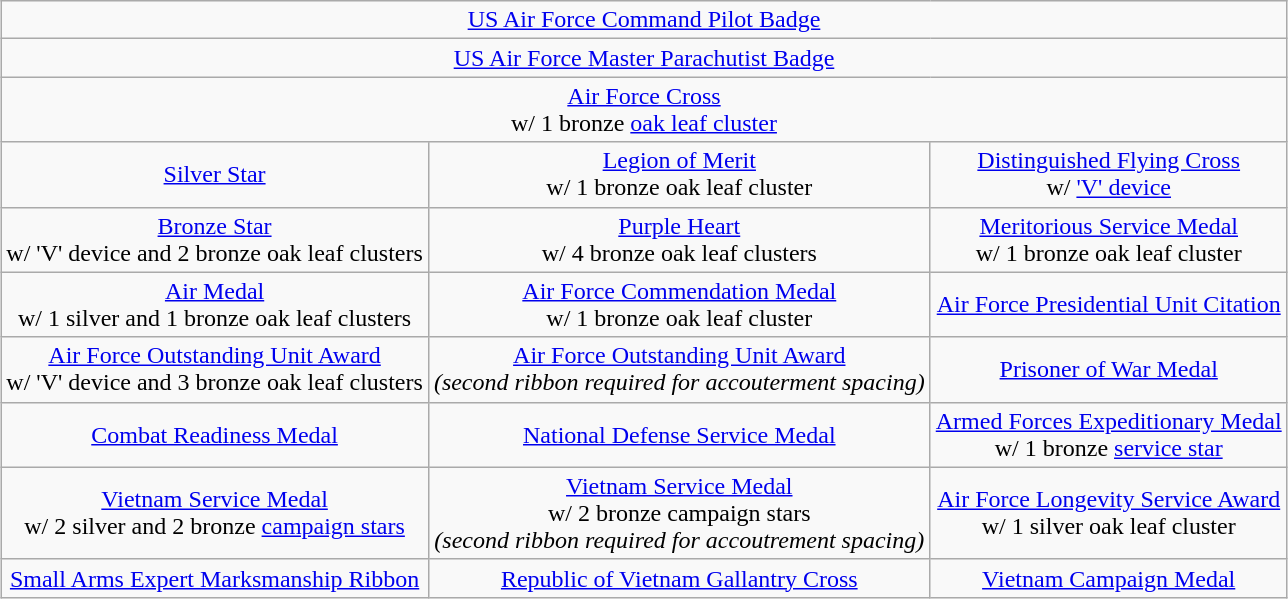<table class="wikitable" style="margin:1em auto; text-align:center;">
<tr>
<td colspan="3"><a href='#'>US Air Force Command Pilot Badge</a></td>
</tr>
<tr>
<td colspan="3"><a href='#'>US Air Force Master Parachutist Badge</a></td>
</tr>
<tr>
<td colspan="3"><a href='#'>Air Force Cross</a><br>w/ 1 bronze <a href='#'>oak leaf cluster</a></td>
</tr>
<tr>
<td><a href='#'>Silver Star</a></td>
<td><a href='#'>Legion of Merit</a><br>w/ 1 bronze oak leaf cluster</td>
<td><a href='#'>Distinguished Flying Cross</a><br>w/ <a href='#'>'V' device</a></td>
</tr>
<tr>
<td><a href='#'>Bronze Star</a><br>w/ 'V' device and 2 bronze oak leaf clusters</td>
<td><a href='#'>Purple Heart</a><br>w/ 4 bronze oak leaf clusters</td>
<td><a href='#'>Meritorious Service Medal</a><br>w/ 1 bronze oak leaf cluster</td>
</tr>
<tr>
<td><a href='#'>Air Medal</a><br>w/ 1 silver and 1 bronze oak leaf clusters</td>
<td><a href='#'>Air Force Commendation Medal</a><br>w/ 1 bronze oak leaf cluster</td>
<td><a href='#'>Air Force Presidential Unit Citation</a></td>
</tr>
<tr>
<td><a href='#'>Air Force Outstanding Unit Award</a><br>w/ 'V' device and 3 bronze oak leaf clusters</td>
<td><a href='#'>Air Force Outstanding Unit Award</a><br><em>(second ribbon required for accouterment spacing)</em></td>
<td><a href='#'>Prisoner of War Medal</a></td>
</tr>
<tr>
<td><a href='#'>Combat Readiness Medal</a></td>
<td><a href='#'>National Defense Service Medal</a></td>
<td><a href='#'>Armed Forces Expeditionary Medal</a><br>w/ 1 bronze <a href='#'>service star</a></td>
</tr>
<tr>
<td><a href='#'>Vietnam Service Medal</a><br>w/ 2 silver and 2 bronze <a href='#'>campaign stars</a></td>
<td><a href='#'>Vietnam Service Medal</a><br>w/ 2 bronze campaign stars<br><em>(second ribbon required for accoutrement spacing)</em></td>
<td><a href='#'>Air Force Longevity Service Award</a><br>w/ 1 silver oak leaf cluster</td>
</tr>
<tr>
<td><a href='#'>Small Arms Expert Marksmanship Ribbon</a></td>
<td><a href='#'>Republic of Vietnam Gallantry Cross</a></td>
<td><a href='#'>Vietnam Campaign Medal</a></td>
</tr>
</table>
